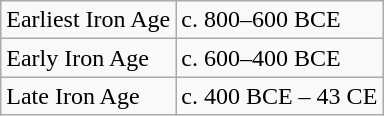<table class="wikitable">
<tr>
<td>Earliest Iron Age</td>
<td>c. 800–600 BCE</td>
</tr>
<tr>
<td>Early Iron Age</td>
<td>c. 600–400 BCE</td>
</tr>
<tr>
<td>Late Iron Age</td>
<td>c. 400 BCE – 43 CE</td>
</tr>
</table>
